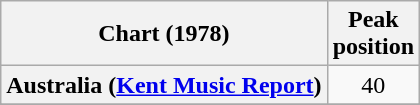<table class="wikitable sortable plainrowheaders" style="text-align:center">
<tr>
<th scope="col">Chart (1978)</th>
<th scope="col">Peak<br>position</th>
</tr>
<tr>
<th scope="row">Australia (<a href='#'>Kent Music Report</a>)</th>
<td>40</td>
</tr>
<tr>
</tr>
<tr>
</tr>
<tr>
</tr>
</table>
